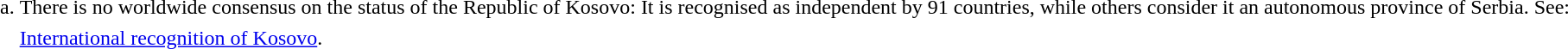<table style="margin-left:13px; line-height:150%">
<tr>
<td align="right" valign="top">a.</td>
<td> There is no worldwide consensus on the status of the Republic of Kosovo: It is recognised as independent by 91 countries, while others consider it an autonomous province of Serbia. See: <a href='#'>International recognition of Kosovo</a>.</td>
</tr>
</table>
